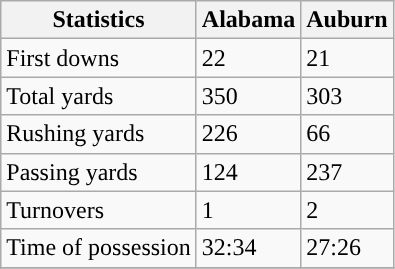<table class="wikitable" style="float: left;">
<tr>
<th>Statistics</th>
<th>Alabama</th>
<th>Auburn</th>
</tr>
<tr>
<td>First downs</td>
<td>22</td>
<td>21</td>
</tr>
<tr>
<td>Total yards</td>
<td>350</td>
<td>303</td>
</tr>
<tr>
<td>Rushing yards</td>
<td>226</td>
<td>66</td>
</tr>
<tr>
<td>Passing yards</td>
<td>124</td>
<td>237</td>
</tr>
<tr>
<td>Turnovers</td>
<td>1</td>
<td>2</td>
</tr>
<tr>
<td>Time of possession</td>
<td>32:34</td>
<td>27:26</td>
</tr>
<tr>
</tr>
</table>
